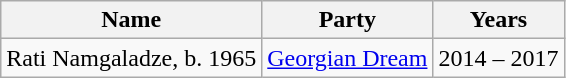<table class="wikitable">
<tr>
<th>Name</th>
<th>Party</th>
<th>Years</th>
</tr>
<tr>
<td>Rati Namgaladze, b. 1965</td>
<td><a href='#'>Georgian Dream</a></td>
<td>2014 – 2017</td>
</tr>
</table>
